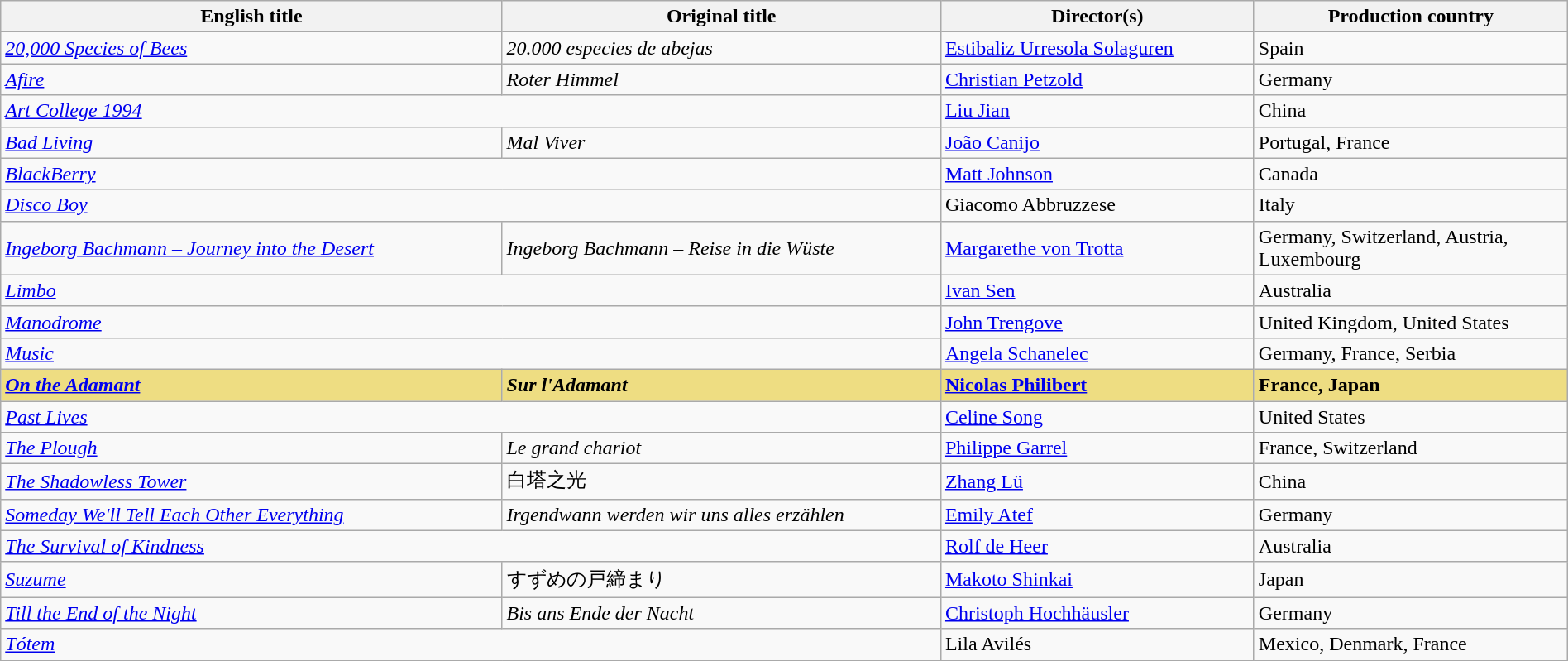<table class="sortable wikitable" width="100%" cellpadding="5">
<tr>
<th scope="col" width="32%">English title</th>
<th scope="col" width="28%">Original title</th>
<th scope="col" width="20%">Director(s)</th>
<th scope="col" width="20%">Production country</th>
</tr>
<tr>
<td><em><a href='#'>20,000 Species of Bees</a></em></td>
<td><em>20.000 especies de abejas</em></td>
<td><a href='#'>Estibaliz Urresola Solaguren</a></td>
<td>Spain</td>
</tr>
<tr>
<td><em><a href='#'>Afire</a></em></td>
<td><em>Roter Himmel</em></td>
<td><a href='#'>Christian Petzold</a></td>
<td>Germany</td>
</tr>
<tr>
<td colspan="2"><em><a href='#'>Art College 1994</a></em></td>
<td><a href='#'>Liu Jian</a></td>
<td>China</td>
</tr>
<tr>
<td><em><a href='#'>Bad Living</a></em></td>
<td><em>Mal Viver</em></td>
<td><a href='#'>João Canijo</a></td>
<td>Portugal, France</td>
</tr>
<tr>
<td colspan="2"><em><a href='#'>BlackBerry</a></em></td>
<td><a href='#'>Matt Johnson</a></td>
<td>Canada</td>
</tr>
<tr>
<td colspan="2"><em><a href='#'>Disco Boy</a></em></td>
<td>Giacomo Abbruzzese</td>
<td>Italy</td>
</tr>
<tr>
<td><em><a href='#'>Ingeborg Bachmann – Journey into the Desert</a></em></td>
<td><em>Ingeborg Bachmann – Reise in die Wüste</em></td>
<td><a href='#'>Margarethe von Trotta</a></td>
<td>Germany, Switzerland, Austria, Luxembourg</td>
</tr>
<tr>
<td colspan="2"><em><a href='#'>Limbo</a></em></td>
<td><a href='#'>Ivan Sen</a></td>
<td>Australia</td>
</tr>
<tr>
<td colspan="2"><em><a href='#'>Manodrome</a></em></td>
<td><a href='#'>John Trengove</a></td>
<td>United Kingdom, United States</td>
</tr>
<tr>
<td colspan="2"><em><a href='#'>Music</a></em></td>
<td><a href='#'>Angela Schanelec</a></td>
<td>Germany, France, Serbia</td>
</tr>
<tr style="background:#EEDD82;">
<td><strong><em><a href='#'>On the Adamant</a></em></strong></td>
<td><strong><em>Sur l'Adamant</em></strong></td>
<td><strong><a href='#'>Nicolas Philibert</a></strong></td>
<td><strong>France, Japan</strong></td>
</tr>
<tr>
<td colspan="2"><em><a href='#'>Past Lives</a></em></td>
<td><a href='#'>Celine Song</a></td>
<td>United States</td>
</tr>
<tr>
<td><em><a href='#'>The Plough</a></em></td>
<td><em>Le grand chariot</em></td>
<td><a href='#'>Philippe Garrel</a></td>
<td>France, Switzerland</td>
</tr>
<tr>
<td><em><a href='#'>The Shadowless Tower</a></em></td>
<td>白塔之光</td>
<td><a href='#'>Zhang Lü</a></td>
<td>China</td>
</tr>
<tr>
<td><em><a href='#'>Someday We'll Tell Each Other Everything</a></em></td>
<td><em>Irgendwann werden wir uns alles erzählen</em></td>
<td><a href='#'>Emily Atef</a></td>
<td>Germany</td>
</tr>
<tr>
<td colspan=2><em><a href='#'>The Survival of Kindness</a></em></td>
<td><a href='#'>Rolf de Heer</a></td>
<td>Australia</td>
</tr>
<tr>
<td><em><a href='#'>Suzume</a></em></td>
<td>すずめの戸締まり</td>
<td><a href='#'>Makoto Shinkai</a></td>
<td>Japan</td>
</tr>
<tr>
<td><em><a href='#'>Till the End of the Night</a></em></td>
<td><em>Bis ans Ende der Nacht</em></td>
<td><a href='#'>Christoph Hochhäusler</a></td>
<td>Germany</td>
</tr>
<tr>
<td colspan=2><em><a href='#'>Tótem</a></em></td>
<td>Lila Avilés</td>
<td>Mexico, Denmark, France</td>
</tr>
<tr>
</tr>
</table>
